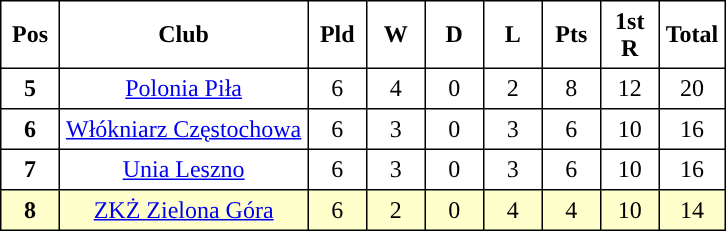<table class="toccolours" border="1" cellpadding="4" cellspacing="0" style="border-collapse: collapse; margin:0;">
<tr>
<th width=30>Pos</th>
<th>Club</th>
<th width=30>Pld</th>
<th width=30>W</th>
<th width=30>D</th>
<th width=30>L</th>
<th width=30>Pts</th>
<th width=30>1st R</th>
<th width=30>Total</th>
</tr>
<tr align=center>
<th>5</th>
<td><a href='#'>Polonia Piła</a></td>
<td>6</td>
<td>4</td>
<td>0</td>
<td>2</td>
<td>8</td>
<td>12</td>
<td>20</td>
</tr>
<tr align=center>
<th>6</th>
<td><a href='#'>Włókniarz Częstochowa</a></td>
<td>6</td>
<td>3</td>
<td>0</td>
<td>3</td>
<td>6</td>
<td>10</td>
<td>16</td>
</tr>
<tr align=center>
<th>7</th>
<td><a href='#'>Unia Leszno</a></td>
<td>6</td>
<td>3</td>
<td>0</td>
<td>3</td>
<td>6</td>
<td>10</td>
<td>16</td>
</tr>
<tr align=center style="background: #ffffcc; |">
<th>8</th>
<td><a href='#'>ZKŻ Zielona Góra</a></td>
<td>6</td>
<td>2</td>
<td>0</td>
<td>4</td>
<td>4</td>
<td>10</td>
<td>14</td>
</tr>
</table>
